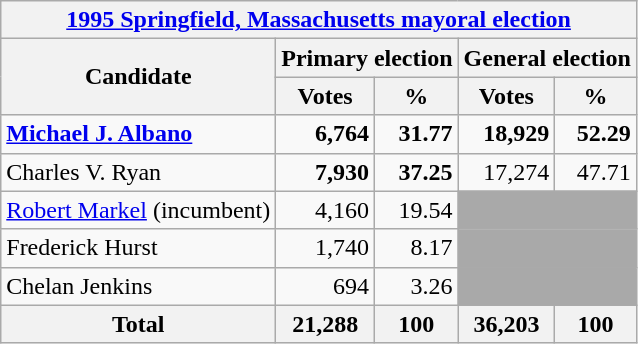<table class=wikitable>
<tr>
<th colspan=5><a href='#'>1995 Springfield, Massachusetts mayoral election</a></th>
</tr>
<tr>
<th colspan=1 rowspan=2>Candidate</th>
<th colspan=2>Primary election</th>
<th colspan=2><strong>General election</strong></th>
</tr>
<tr>
<th>Votes</th>
<th>%</th>
<th>Votes</th>
<th>%</th>
</tr>
<tr>
<td><strong><a href='#'>Michael J. Albano</a></strong></td>
<td align="right"><strong>6,764</strong></td>
<td align="right"><strong>31.77</strong></td>
<td align="right"><strong>18,929</strong></td>
<td align="right"><strong>52.29</strong></td>
</tr>
<tr>
<td>Charles V. Ryan</td>
<td align="right"><strong>7,930</strong></td>
<td align="right"><strong>37.25</strong></td>
<td align="right">17,274</td>
<td align="right">47.71</td>
</tr>
<tr>
<td><a href='#'>Robert Markel</a> (incumbent)</td>
<td align="right">4,160</td>
<td align="right">19.54</td>
<td colspan=2 bgcolor=darkgray></td>
</tr>
<tr>
<td>Frederick Hurst</td>
<td align="right">1,740</td>
<td align="right">8.17</td>
<td colspan=2 bgcolor=darkgray></td>
</tr>
<tr>
<td>Chelan Jenkins</td>
<td align="right">694</td>
<td align="right">3.26</td>
<td colspan=2 bgcolor=darkgray></td>
</tr>
<tr>
<th>Total</th>
<th>21,288</th>
<th>100</th>
<th>36,203</th>
<th>100</th>
</tr>
</table>
